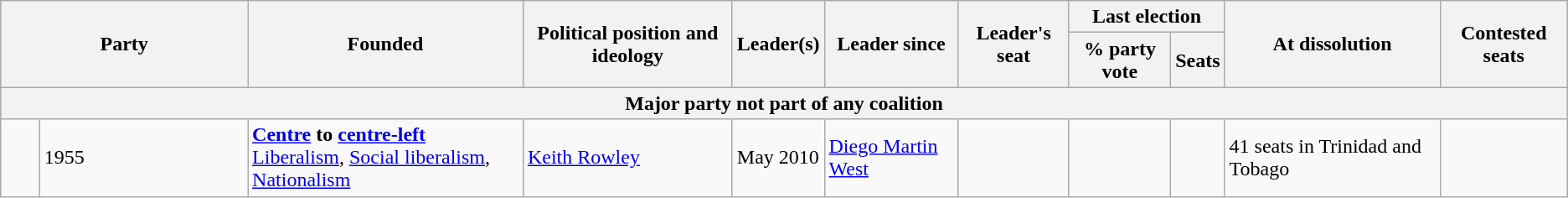<table class="wikitable sortable">
<tr>
<th colspan="2" rowspan="2" style="width:16em;">Party</th>
<th rowspan="2">Founded</th>
<th rowspan="2">Political position and ideology</th>
<th rowspan="2">Leader(s)</th>
<th rowspan="2">Leader since</th>
<th rowspan="2">Leader's seat</th>
<th colspan="2">Last election</th>
<th rowspan="2">At dissolution</th>
<th rowspan="2">Contested seats</th>
</tr>
<tr>
<th>% party vote</th>
<th>Seats</th>
</tr>
<tr>
<th colspan="11" style="text-align: center">Major party not part of any coalition</th>
</tr>
<tr>
<td></td>
<td style="text-align:left;" scope="row">1955</td>
<td><a href='#'><strong>Centre</strong></a> <strong>to <a href='#'>centre-left</a></strong><br><a href='#'>Liberalism</a>, <a href='#'>Social liberalism</a>, <a href='#'>Nationalism</a></td>
<td><a href='#'>Keith Rowley</a></td>
<td>May 2010</td>
<td><a href='#'>Diego Martin West</a></td>
<td></td>
<td></td>
<td></td>
<td>41 seats in Trinidad and Tobago</td>
</tr>
</table>
